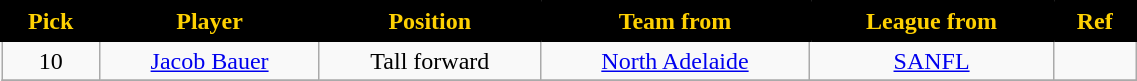<table class="wikitable" style="text-align:center; font-size:100%; width:60%">
<tr>
<th style="background:black; color:#FED102; border: solid black 2px;">Pick</th>
<th style="background:black; color:#FED102; border: solid black 2px;">Player</th>
<th style="background:black; color:#FED102; border: solid black 2px;">Position</th>
<th style="background:black; color:#FED102; border: solid black 2px;">Team from</th>
<th style="background:black; color:#FED102; border: solid black 2px;">League from</th>
<th style="background:black; color:#FED102; border: solid black 2px;">Ref</th>
</tr>
<tr>
<td>10</td>
<td><a href='#'>Jacob Bauer</a></td>
<td>Tall forward</td>
<td><a href='#'>North Adelaide</a></td>
<td><a href='#'>SANFL</a></td>
<td></td>
</tr>
<tr>
</tr>
</table>
